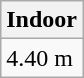<table class="wikitable" border="1" align="upright">
<tr>
<th>Indoor</th>
</tr>
<tr>
<td>4.40 m</td>
</tr>
</table>
